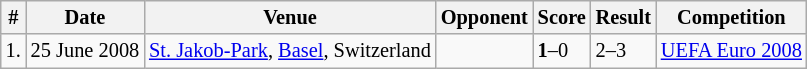<table class="wikitable" style="font-size:85%;">
<tr>
<th>#</th>
<th>Date</th>
<th>Venue</th>
<th>Opponent</th>
<th>Score</th>
<th>Result</th>
<th>Competition</th>
</tr>
<tr>
<td>1.</td>
<td>25 June 2008</td>
<td><a href='#'>St. Jakob-Park</a>, <a href='#'>Basel</a>, Switzerland</td>
<td></td>
<td><strong>1</strong>–0</td>
<td>2–3</td>
<td><a href='#'>UEFA Euro 2008</a></td>
</tr>
</table>
